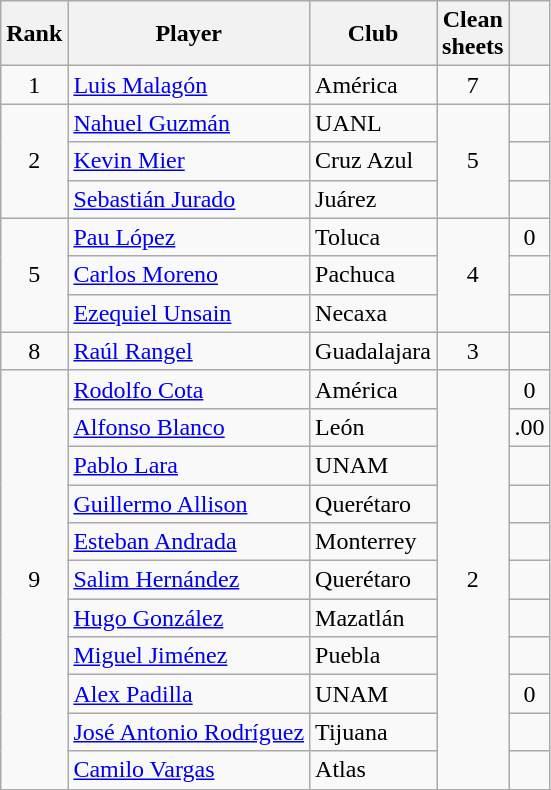<table class="wikitable" style="text-align:center">
<tr>
<th>Rank</th>
<th>Player</th>
<th>Club</th>
<th>Clean<br>sheets</th>
<th></th>
</tr>
<tr>
<td rowspan="1">1</td>
<td align="left"> <a href='#'>Luis Malagón</a></td>
<td align="left">América</td>
<td rowspan="1">7</td>
<td rowspan="1"></td>
</tr>
<tr>
<td rowspan="3">2</td>
<td align="left"> <a href='#'>Nahuel Guzmán</a></td>
<td align="left">UANL</td>
<td rowspan="3">5</td>
<td rowspan="1"></td>
</tr>
<tr>
<td align="left"> <a href='#'>Kevin Mier</a></td>
<td align="left">Cruz Azul</td>
<td rowspan="1"></td>
</tr>
<tr>
<td align="left"> <a href='#'>Sebastián Jurado</a></td>
<td align="left">Juárez</td>
<td rowspan="1"></td>
</tr>
<tr>
<td rowspan="3">5</td>
<td align="left"> <a href='#'>Pau López</a></td>
<td align="left">Toluca</td>
<td rowspan="3">4</td>
<td rowspan="1">0</td>
</tr>
<tr>
<td align="left"> <a href='#'>Carlos Moreno</a></td>
<td align="left">Pachuca</td>
<td rowspan="1"></td>
</tr>
<tr>
<td align="left"> <a href='#'>Ezequiel Unsain</a></td>
<td align="left">Necaxa</td>
<td rowspan="1"></td>
</tr>
<tr>
<td rowspan="1">8</td>
<td align="left"> <a href='#'>Raúl Rangel</a></td>
<td align="left">Guadalajara</td>
<td rowspan="1">3</td>
<td rowspan="1"></td>
</tr>
<tr>
<td rowspan="11">9</td>
<td align="left"> <a href='#'>Rodolfo Cota</a></td>
<td align="left">América</td>
<td rowspan="11">2</td>
<td rowspan="1">0</td>
</tr>
<tr>
<td align="left"> <a href='#'>Alfonso Blanco</a></td>
<td align="left">León</td>
<td rowspan="1">.00</td>
</tr>
<tr>
<td align="left"> <a href='#'>Pablo Lara</a></td>
<td align="left">UNAM</td>
<td rowspan="1"></td>
</tr>
<tr>
<td align="left"> <a href='#'>Guillermo Allison</a></td>
<td align="left">Querétaro</td>
<td rowspan="1"></td>
</tr>
<tr>
<td align="left"> <a href='#'>Esteban Andrada</a></td>
<td align="left">Monterrey</td>
<td rowspan="1"></td>
</tr>
<tr>
<td align="left"> <a href='#'>Salim Hernández</a></td>
<td align="left">Querétaro</td>
<td rowspan="1"></td>
</tr>
<tr>
<td align="left"> <a href='#'>Hugo González</a></td>
<td align="left">Mazatlán</td>
<td rowspan="1"></td>
</tr>
<tr>
<td align="left"> <a href='#'>Miguel Jiménez</a></td>
<td align="left">Puebla</td>
<td rowspan="1"></td>
</tr>
<tr>
<td align="left"> <a href='#'>Alex Padilla</a></td>
<td align="left">UNAM</td>
<td rowspan="1">0</td>
</tr>
<tr>
<td align="left"> <a href='#'>José Antonio Rodríguez</a></td>
<td align="left">Tijuana</td>
<td rowspan="1"></td>
</tr>
<tr>
<td align="left"> <a href='#'>Camilo Vargas</a></td>
<td align="left">Atlas</td>
<td rowspan="1"></td>
</tr>
</table>
